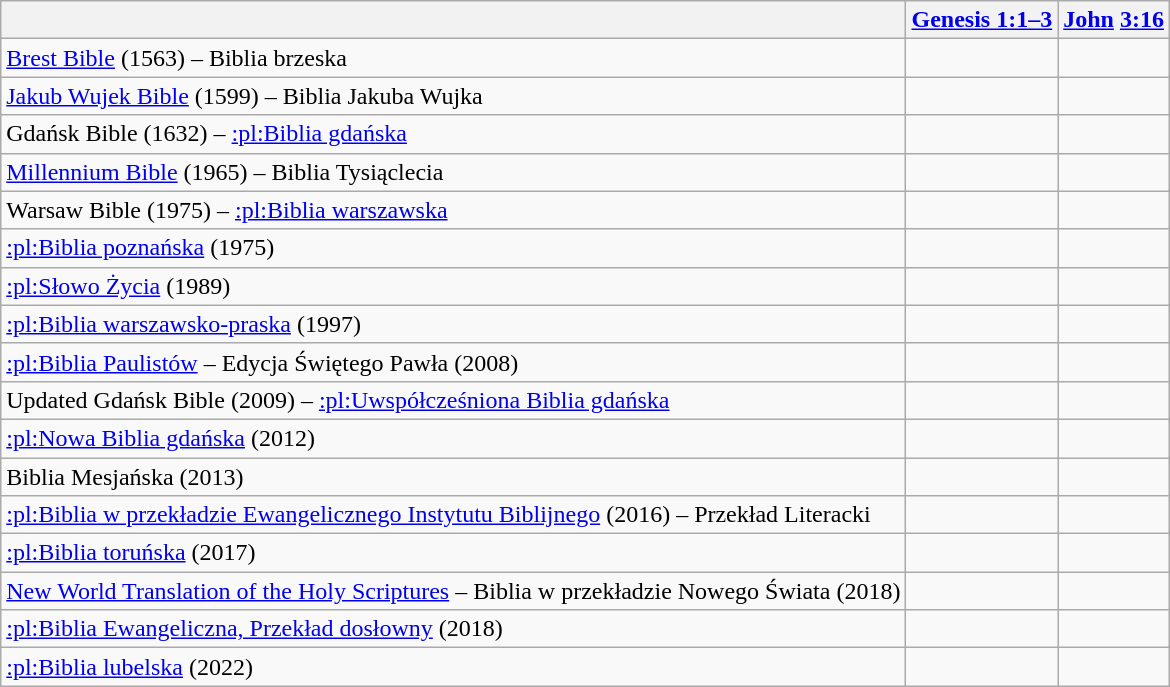<table class="wikitable">
<tr>
<th></th>
<th><a href='#'>Genesis 1:1–3</a></th>
<th><a href='#'>John</a> <a href='#'>3:16</a></th>
</tr>
<tr>
<td><a href='#'>Brest Bible</a> (1563) – Biblia brzeska</td>
<td></td>
<td></td>
</tr>
<tr>
<td><a href='#'>Jakub Wujek Bible</a> (1599) – Biblia Jakuba Wujka</td>
<td></td>
<td></td>
</tr>
<tr>
<td>Gdańsk Bible (1632) – <a href='#'>:pl:Biblia gdańska</a></td>
<td></td>
<td></td>
</tr>
<tr>
<td><a href='#'>Millennium Bible</a> (1965) – Biblia Tysiąclecia</td>
<td></td>
<td></td>
</tr>
<tr>
<td>Warsaw Bible (1975) – <a href='#'>:pl:Biblia warszawska</a></td>
<td></td>
<td></td>
</tr>
<tr>
<td><a href='#'>:pl:Biblia poznańska</a> (1975)</td>
<td></td>
<td></td>
</tr>
<tr>
<td><a href='#'>:pl:Słowo Życia</a> (1989)</td>
<td></td>
<td></td>
</tr>
<tr>
<td><a href='#'>:pl:Biblia warszawsko-praska</a> (1997)</td>
<td></td>
<td></td>
</tr>
<tr>
<td><a href='#'>:pl:Biblia Paulistów</a> – Edycja Świętego Pawła (2008)</td>
<td></td>
<td></td>
</tr>
<tr>
<td>Updated Gdańsk Bible (2009) – <a href='#'>:pl:Uwspółcześniona Biblia gdańska</a></td>
<td></td>
<td></td>
</tr>
<tr>
<td><a href='#'>:pl:Nowa Biblia gdańska</a> (2012)</td>
<td></td>
<td></td>
</tr>
<tr>
<td>Biblia Mesjańska (2013)</td>
<td></td>
<td></td>
</tr>
<tr>
<td><a href='#'>:pl:Biblia w przekładzie Ewangelicznego Instytutu Biblijnego</a> (2016) – Przekład Literacki</td>
<td></td>
<td></td>
</tr>
<tr>
<td><a href='#'>:pl:Biblia toruńska</a> (2017)</td>
<td></td>
<td></td>
</tr>
<tr>
<td><a href='#'>New World Translation of the Holy Scriptures</a> – Biblia w przekładzie Nowego Świata (2018)</td>
<td></td>
<td></td>
</tr>
<tr>
<td><a href='#'>:pl:Biblia Ewangeliczna, Przekład dosłowny</a> (2018)</td>
<td></td>
<td></td>
</tr>
<tr>
<td><a href='#'>:pl:Biblia lubelska</a> (2022)</td>
<td></td>
<td></td>
</tr>
</table>
